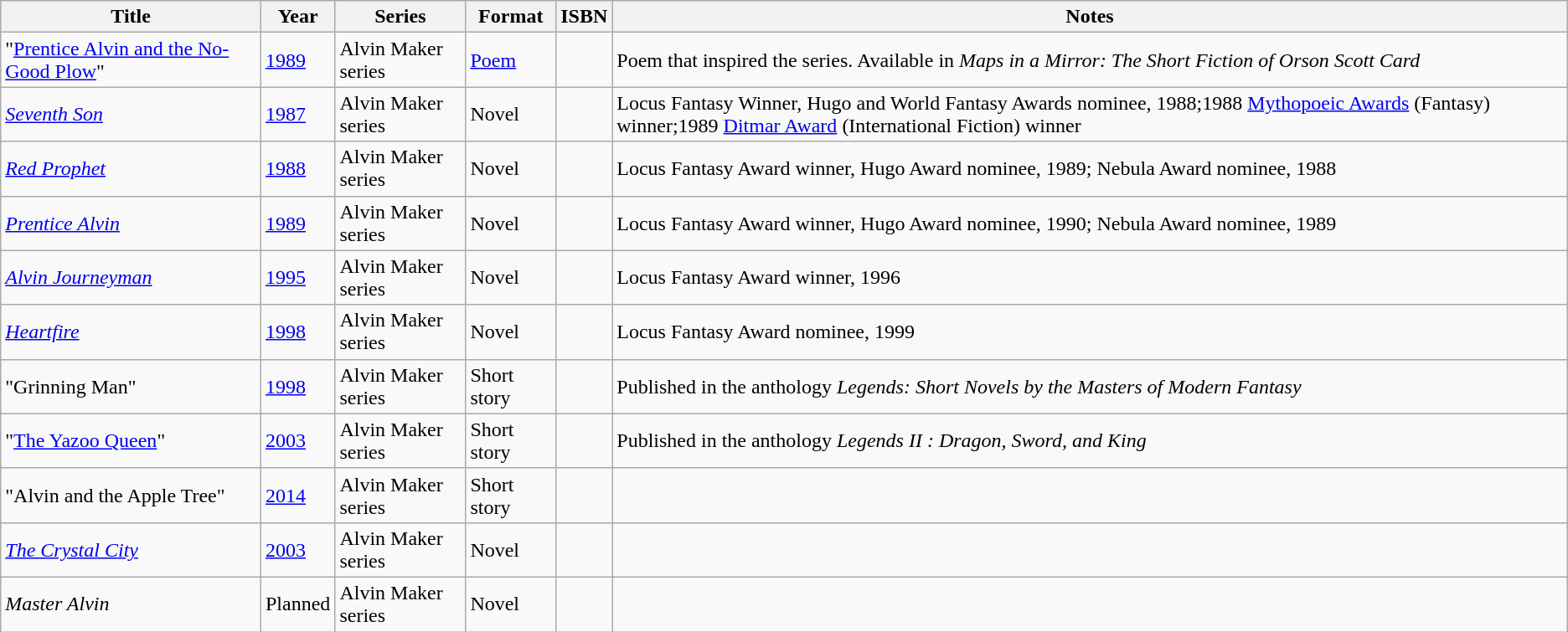<table class="wikitable sortable">
<tr>
<th>Title</th>
<th>Year</th>
<th>Series</th>
<th>Format</th>
<th>ISBN</th>
<th class="unsortable">Notes</th>
</tr>
<tr>
<td>"<a href='#'>Prentice Alvin and the No-Good Plow</a>"</td>
<td><a href='#'>1989</a></td>
<td>Alvin Maker series</td>
<td><a href='#'>Poem</a></td>
<td></td>
<td>Poem that inspired the series. Available in <em>Maps in a Mirror: The Short Fiction of Orson Scott Card</em></td>
</tr>
<tr>
<td><em><a href='#'>Seventh Son</a></em></td>
<td><a href='#'>1987</a></td>
<td>Alvin Maker series</td>
<td>Novel</td>
<td></td>
<td>Locus Fantasy Winner, Hugo and World Fantasy Awards nominee, 1988;1988 <a href='#'>Mythopoeic Awards</a> (Fantasy) winner;1989 <a href='#'>Ditmar Award</a> (International Fiction) winner</td>
</tr>
<tr>
<td><em><a href='#'>Red Prophet</a></em></td>
<td><a href='#'>1988</a></td>
<td>Alvin Maker series</td>
<td>Novel</td>
<td></td>
<td>Locus Fantasy Award winner, Hugo Award nominee, 1989; Nebula Award nominee, 1988</td>
</tr>
<tr>
<td><em><a href='#'>Prentice Alvin</a></em></td>
<td><a href='#'>1989</a></td>
<td>Alvin Maker series</td>
<td>Novel</td>
<td></td>
<td>Locus Fantasy Award winner, Hugo Award nominee, 1990; Nebula Award nominee, 1989</td>
</tr>
<tr>
<td><em><a href='#'>Alvin Journeyman</a></em></td>
<td><a href='#'>1995</a></td>
<td>Alvin Maker series</td>
<td>Novel</td>
<td></td>
<td>Locus Fantasy Award winner, 1996</td>
</tr>
<tr>
<td><em><a href='#'>Heartfire</a></em></td>
<td><a href='#'>1998</a></td>
<td>Alvin Maker series</td>
<td>Novel</td>
<td></td>
<td>Locus Fantasy Award nominee, 1999</td>
</tr>
<tr>
<td>"Grinning Man"</td>
<td><a href='#'>1998</a></td>
<td>Alvin Maker series</td>
<td>Short story</td>
<td></td>
<td>Published in the anthology <em>Legends: Short Novels by the Masters of Modern Fantasy</em></td>
</tr>
<tr>
<td>"<a href='#'>The Yazoo Queen</a>"</td>
<td><a href='#'>2003</a></td>
<td>Alvin Maker series</td>
<td>Short story</td>
<td></td>
<td>Published in the anthology <em>Legends II : Dragon, Sword, and King</em></td>
</tr>
<tr>
<td>"Alvin and the Apple Tree"</td>
<td><a href='#'>2014</a></td>
<td>Alvin Maker series</td>
<td>Short story</td>
<td></td>
<td></td>
</tr>
<tr>
<td><em><a href='#'>The Crystal City</a></em></td>
<td><a href='#'>2003</a></td>
<td>Alvin Maker series</td>
<td>Novel</td>
<td></td>
<td></td>
</tr>
<tr>
<td><em>Master Alvin</em></td>
<td>Planned</td>
<td>Alvin Maker series</td>
<td>Novel</td>
<td></td>
<td></td>
</tr>
</table>
